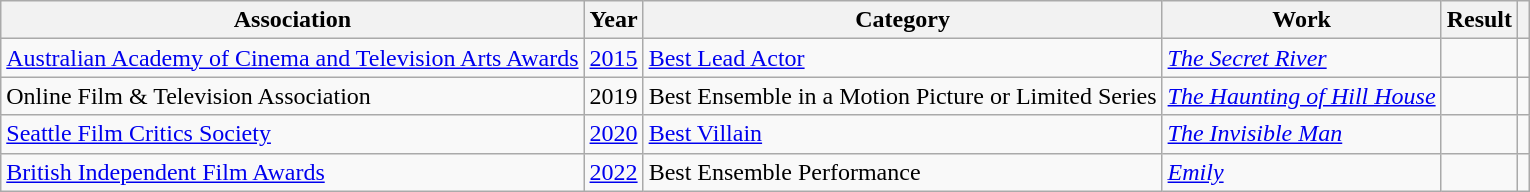<table class="wikitable sortable">
<tr>
<th>Association</th>
<th>Year</th>
<th>Category</th>
<th>Work</th>
<th>Result</th>
<th class="unsortable"></th>
</tr>
<tr>
<td><a href='#'>Australian Academy of Cinema and Television Arts Awards</a></td>
<td><a href='#'>2015</a></td>
<td><a href='#'>Best Lead Actor</a></td>
<td><em><a href='#'>The Secret River</a></em></td>
<td></td>
<td style="text-align:center;"></td>
</tr>
<tr>
<td>Online Film & Television Association</td>
<td>2019</td>
<td>Best Ensemble in a Motion Picture or Limited Series</td>
<td><em><a href='#'>The Haunting of Hill House</a></em></td>
<td></td>
<td style="text-align:center;"></td>
</tr>
<tr>
<td><a href='#'>Seattle Film Critics Society</a></td>
<td><a href='#'>2020</a></td>
<td><a href='#'>Best Villain</a></td>
<td><em><a href='#'>The Invisible Man</a></em></td>
<td></td>
<td style="text-align:center;"></td>
</tr>
<tr>
<td><a href='#'>British Independent Film Awards</a></td>
<td><a href='#'>2022</a></td>
<td>Best Ensemble Performance</td>
<td><em><a href='#'>Emily</a></em></td>
<td></td>
<td style="text-align:center;"></td>
</tr>
</table>
